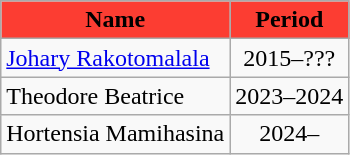<table class="wikitable">
<tr>
<th style="background-color:#FC3D32;"><span>Name</span></th>
<th style="background-color:#FC3D32;"><span>Period</span></th>
</tr>
<tr>
<td> <a href='#'>Johary Rakotomalala</a></td>
<td align="center">2015–???</td>
</tr>
<tr>
<td>Theodore Beatrice</td>
<td align="center">2023–2024</td>
</tr>
<tr>
<td>Hortensia Mamihasina</td>
<td align="center">2024–</td>
</tr>
</table>
